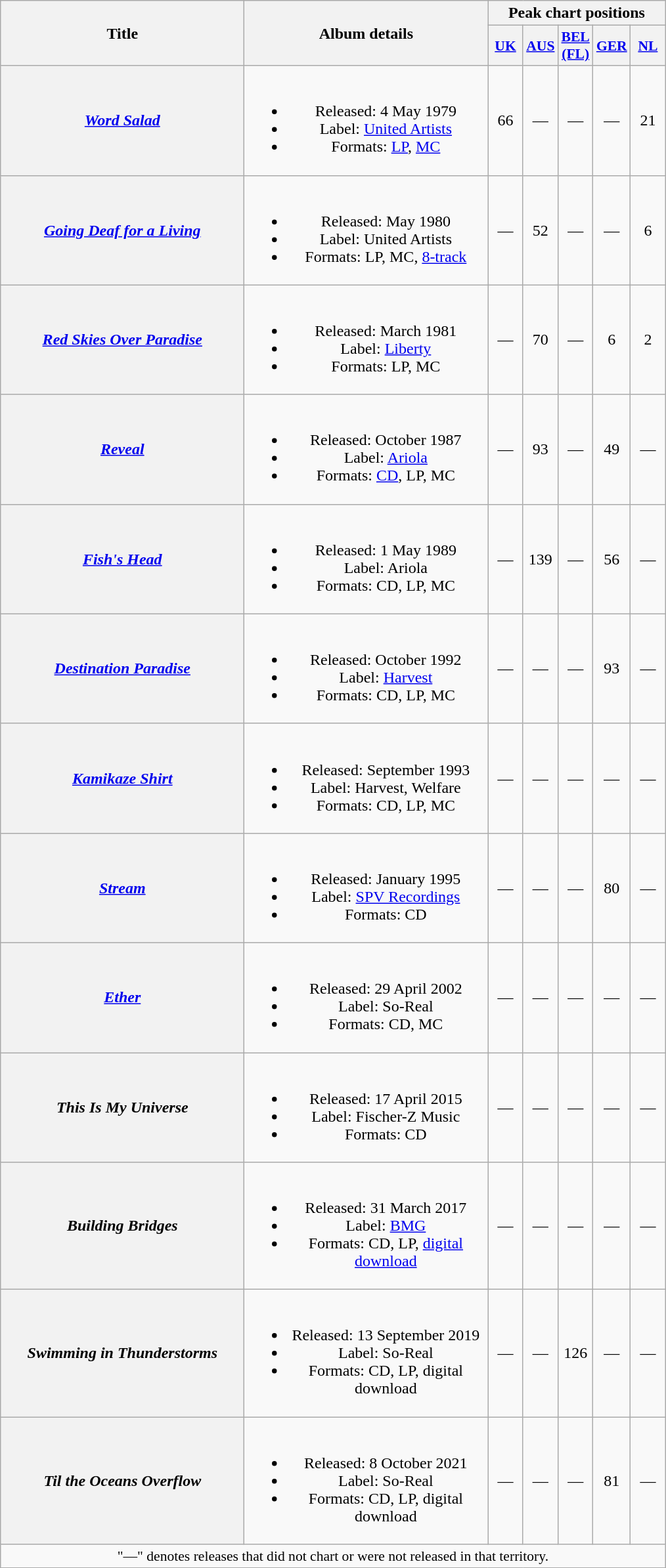<table class="wikitable plainrowheaders" style="text-align:center;">
<tr>
<th rowspan="2" scope="col" style="width:15em;">Title</th>
<th rowspan="2" scope="col" style="width:15em;">Album details</th>
<th colspan="5">Peak chart positions</th>
</tr>
<tr>
<th scope="col" style="width:2em;font-size:90%;"><a href='#'>UK</a><br></th>
<th scope="col" style="width:2em;font-size:90%;"><a href='#'>AUS</a><br></th>
<th scope="col" style="width:2em;font-size:90%;"><a href='#'>BEL<br>(FL)</a><br></th>
<th scope="col" style="width:2em;font-size:90%;"><a href='#'>GER</a><br></th>
<th scope="col" style="width:2em;font-size:90%;"><a href='#'>NL</a><br></th>
</tr>
<tr>
<th scope="row"><em><a href='#'>Word Salad</a></em></th>
<td><br><ul><li>Released: 4 May 1979</li><li>Label: <a href='#'>United Artists</a></li><li>Formats: <a href='#'>LP</a>, <a href='#'>MC</a></li></ul></td>
<td>66</td>
<td>—</td>
<td>—</td>
<td>—</td>
<td>21</td>
</tr>
<tr>
<th scope="row"><em><a href='#'>Going Deaf for a Living</a></em></th>
<td><br><ul><li>Released: May 1980</li><li>Label: United Artists</li><li>Formats: LP, MC, <a href='#'>8-track</a></li></ul></td>
<td>—</td>
<td>52</td>
<td>—</td>
<td>—</td>
<td>6</td>
</tr>
<tr>
<th scope="row"><em><a href='#'>Red Skies Over Paradise</a></em></th>
<td><br><ul><li>Released: March 1981</li><li>Label: <a href='#'>Liberty</a></li><li>Formats: LP, MC</li></ul></td>
<td>—</td>
<td>70</td>
<td>—</td>
<td>6</td>
<td>2</td>
</tr>
<tr>
<th scope="row"><em><a href='#'>Reveal</a></em></th>
<td><br><ul><li>Released: October 1987</li><li>Label: <a href='#'>Ariola</a></li><li>Formats: <a href='#'>CD</a>, LP, MC</li></ul></td>
<td>—</td>
<td>93</td>
<td>—</td>
<td>49</td>
<td>—</td>
</tr>
<tr>
<th scope="row"><em><a href='#'>Fish's Head</a></em></th>
<td><br><ul><li>Released: 1 May 1989</li><li>Label: Ariola</li><li>Formats: CD, LP, MC</li></ul></td>
<td>—</td>
<td>139</td>
<td>—</td>
<td>56</td>
<td>—</td>
</tr>
<tr>
<th scope="row"><em><a href='#'>Destination Paradise</a></em></th>
<td><br><ul><li>Released: October 1992</li><li>Label: <a href='#'>Harvest</a></li><li>Formats: CD, LP, MC</li></ul></td>
<td>—</td>
<td>—</td>
<td>—</td>
<td>93</td>
<td>—</td>
</tr>
<tr>
<th scope="row"><em><a href='#'>Kamikaze Shirt</a></em></th>
<td><br><ul><li>Released: September 1993</li><li>Label: Harvest, Welfare</li><li>Formats: CD, LP, MC</li></ul></td>
<td>—</td>
<td>—</td>
<td>—</td>
<td>—</td>
<td>—</td>
</tr>
<tr>
<th scope="row"><em><a href='#'>Stream</a></em></th>
<td><br><ul><li>Released: January 1995</li><li>Label: <a href='#'>SPV Recordings</a></li><li>Formats: CD</li></ul></td>
<td>—</td>
<td>—</td>
<td>—</td>
<td>80</td>
<td>—</td>
</tr>
<tr>
<th scope="row"><em><a href='#'>Ether</a></em></th>
<td><br><ul><li>Released: 29 April 2002</li><li>Label: So-Real</li><li>Formats: CD, MC</li></ul></td>
<td>—</td>
<td>—</td>
<td>—</td>
<td>—</td>
<td>—</td>
</tr>
<tr>
<th scope="row"><em>This Is My Universe</em></th>
<td><br><ul><li>Released: 17 April 2015</li><li>Label: Fischer-Z Music</li><li>Formats: CD</li></ul></td>
<td>—</td>
<td>—</td>
<td>—</td>
<td>—</td>
<td>—</td>
</tr>
<tr>
<th scope="row"><em>Building Bridges</em></th>
<td><br><ul><li>Released: 31 March 2017</li><li>Label: <a href='#'>BMG</a></li><li>Formats: CD, LP, <a href='#'>digital download</a></li></ul></td>
<td>—</td>
<td>—</td>
<td>—</td>
<td>—</td>
<td>—</td>
</tr>
<tr>
<th scope="row"><em>Swimming in Thunderstorms</em></th>
<td><br><ul><li>Released: 13 September 2019</li><li>Label: So-Real</li><li>Formats: CD, LP, digital download</li></ul></td>
<td>—</td>
<td>—</td>
<td>126</td>
<td>—</td>
<td>—</td>
</tr>
<tr>
<th scope="row"><em>Til the Oceans Overflow</em></th>
<td><br><ul><li>Released: 8 October 2021</li><li>Label: So-Real</li><li>Formats: CD, LP, digital download</li></ul></td>
<td>—</td>
<td>—</td>
<td>—</td>
<td>81</td>
<td>—</td>
</tr>
<tr>
<td colspan="7" style="font-size:90%">"—" denotes releases that did not chart or were not released in that territory.</td>
</tr>
</table>
